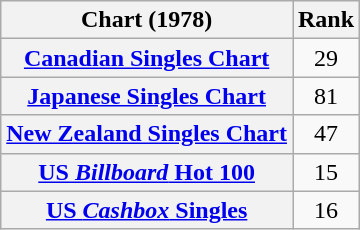<table class="wikitable plainrowheaders sortable" style="text-align:center;">
<tr>
<th>Chart (1978)</th>
<th>Rank</th>
</tr>
<tr>
<th scope="row"><a href='#'>Canadian Singles Chart</a></th>
<td>29</td>
</tr>
<tr>
<th scope="row"><a href='#'>Japanese Singles Chart</a></th>
<td>81</td>
</tr>
<tr>
<th scope="row"><a href='#'>New Zealand Singles Chart</a></th>
<td>47</td>
</tr>
<tr>
<th scope="row"><a href='#'>US <em>Billboard</em> Hot 100</a></th>
<td>15</td>
</tr>
<tr>
<th scope="row"><a href='#'>US <em>Cashbox</em> Singles</a></th>
<td>16</td>
</tr>
</table>
